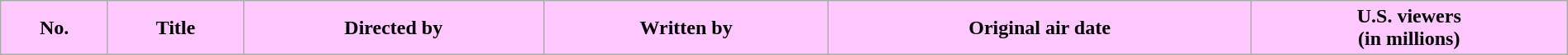<table class="wikitable plainrowheaders" width="100%" style="background: #FFFFFF;">
<tr>
<th style="background:#ffc8ff;">No.</th>
<th style="background:#ffc8ff;">Title</th>
<th style="background:#ffc8ff;">Directed by</th>
<th style="background:#ffc8ff;">Written by</th>
<th style="background:#ffc8ff;">Original air date</th>
<th style="background:#ffc8ff;">U.S. viewers<br>(in millions)<br>



</th>
</tr>
</table>
